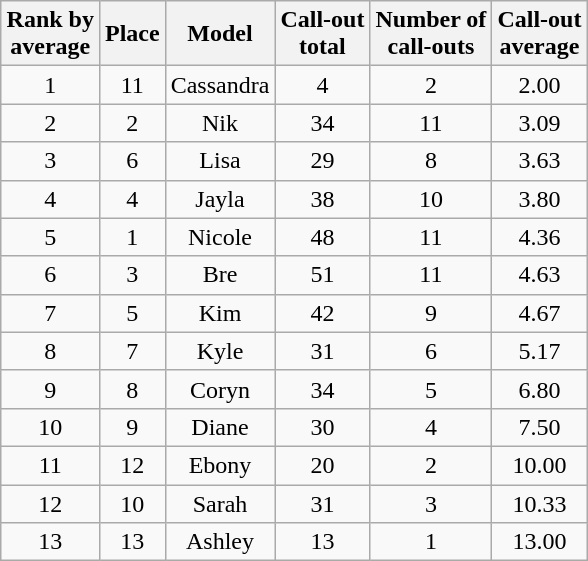<table class="wikitable sortable" style="margin:auto; text-align:center; white-space:nowrap">
<tr>
<th>Rank by<br>average</th>
<th>Place</th>
<th>Model</th>
<th>Call-out<br>total</th>
<th>Number of<br>call-outs</th>
<th>Call-out<br>average</th>
</tr>
<tr>
<td>1</td>
<td>11</td>
<td>Cassandra</td>
<td>4</td>
<td>2</td>
<td>2.00</td>
</tr>
<tr>
<td>2</td>
<td>2</td>
<td>Nik</td>
<td>34</td>
<td>11</td>
<td>3.09</td>
</tr>
<tr>
<td>3</td>
<td>6</td>
<td>Lisa</td>
<td>29</td>
<td>8</td>
<td>3.63</td>
</tr>
<tr>
<td>4</td>
<td>4</td>
<td>Jayla</td>
<td>38</td>
<td>10</td>
<td>3.80</td>
</tr>
<tr>
<td>5</td>
<td>1</td>
<td>Nicole</td>
<td>48</td>
<td>11</td>
<td>4.36</td>
</tr>
<tr>
<td>6</td>
<td>3</td>
<td>Bre</td>
<td>51</td>
<td>11</td>
<td>4.63</td>
</tr>
<tr>
<td>7</td>
<td>5</td>
<td>Kim</td>
<td>42</td>
<td>9</td>
<td>4.67</td>
</tr>
<tr>
<td>8</td>
<td>7</td>
<td>Kyle</td>
<td>31</td>
<td>6</td>
<td>5.17</td>
</tr>
<tr>
<td>9</td>
<td>8</td>
<td>Coryn</td>
<td>34</td>
<td>5</td>
<td>6.80</td>
</tr>
<tr>
<td>10</td>
<td>9</td>
<td>Diane</td>
<td>30</td>
<td>4</td>
<td>7.50</td>
</tr>
<tr>
<td>11</td>
<td>12</td>
<td>Ebony</td>
<td>20</td>
<td>2</td>
<td>10.00</td>
</tr>
<tr>
<td>12</td>
<td>10</td>
<td>Sarah</td>
<td>31</td>
<td>3</td>
<td>10.33</td>
</tr>
<tr>
<td>13</td>
<td>13</td>
<td>Ashley</td>
<td>13</td>
<td>1</td>
<td>13.00</td>
</tr>
</table>
